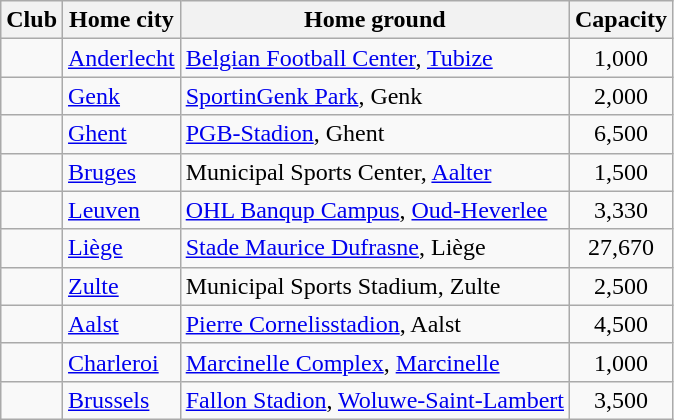<table class="wikitable sortable">
<tr>
<th>Club</th>
<th>Home city</th>
<th>Home ground</th>
<th>Capacity</th>
</tr>
<tr>
<td></td>
<td><a href='#'>Anderlecht</a></td>
<td><a href='#'>Belgian Football Center</a>, <a href='#'>Tubize</a></td>
<td align="center">1,000</td>
</tr>
<tr>
<td></td>
<td><a href='#'>Genk</a></td>
<td><a href='#'>SportinGenk Park</a>, Genk</td>
<td align="center">2,000</td>
</tr>
<tr>
<td></td>
<td><a href='#'>Ghent</a></td>
<td><a href='#'>PGB-Stadion</a>, Ghent</td>
<td align="center">6,500</td>
</tr>
<tr>
<td></td>
<td><a href='#'>Bruges</a></td>
<td>Municipal Sports Center, <a href='#'>Aalter</a></td>
<td align="center">1,500</td>
</tr>
<tr>
<td></td>
<td><a href='#'>Leuven</a></td>
<td><a href='#'>OHL Banqup Campus</a>, <a href='#'>Oud-Heverlee</a></td>
<td align="center">3,330</td>
</tr>
<tr>
<td></td>
<td><a href='#'>Liège</a></td>
<td><a href='#'>Stade Maurice Dufrasne</a>, Liège</td>
<td align="center">27,670</td>
</tr>
<tr>
<td></td>
<td><a href='#'>Zulte</a></td>
<td>Municipal Sports Stadium, Zulte</td>
<td align="center">2,500</td>
</tr>
<tr>
<td></td>
<td><a href='#'>Aalst</a></td>
<td><a href='#'>Pierre Cornelisstadion</a>, Aalst</td>
<td align="center">4,500</td>
</tr>
<tr>
<td></td>
<td><a href='#'>Charleroi</a></td>
<td><a href='#'>Marcinelle Complex</a>, <a href='#'>Marcinelle</a></td>
<td align="center">1,000</td>
</tr>
<tr>
<td></td>
<td><a href='#'>Brussels</a></td>
<td><a href='#'>Fallon Stadion</a>, <a href='#'>Woluwe-Saint-Lambert</a></td>
<td align="center">3,500</td>
</tr>
</table>
